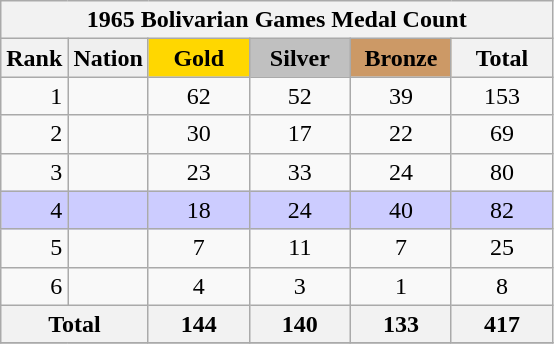<table class="wikitable" border="2" style="text-align:center">
<tr>
<th colspan=6>1965 Bolivarian Games Medal Count</th>
</tr>
<tr bgcolor="#efefef">
<th>Rank</th>
<td align=left><strong>Nation</strong></td>
<td bgcolor="gold" align=center width=60><strong>Gold</strong></td>
<td bgcolor="silver" align=center width=60><strong>Silver</strong></td>
<td bgcolor="CC9966" align=center width=60><strong>Bronze</strong></td>
<th width=60>Total</th>
</tr>
<tr>
<td align=right>1</td>
<td align=left></td>
<td>62</td>
<td>52</td>
<td>39</td>
<td>153</td>
</tr>
<tr>
<td align=right>2</td>
<td align=left></td>
<td>30</td>
<td>17</td>
<td>22</td>
<td>69</td>
</tr>
<tr>
<td align=right>3</td>
<td align=left></td>
<td>23</td>
<td>33</td>
<td>24</td>
<td>80</td>
</tr>
<tr style="background:#ccccff">
<td align=right>4</td>
<td align=left></td>
<td>18</td>
<td>24</td>
<td>40</td>
<td>82</td>
</tr>
<tr>
<td align=right>5</td>
<td align=left></td>
<td>7</td>
<td>11</td>
<td>7</td>
<td>25</td>
</tr>
<tr>
<td align=right>6</td>
<td align=left></td>
<td>4</td>
<td>3</td>
<td>1</td>
<td>8</td>
</tr>
<tr>
<th colspan="2">Total</th>
<th>144</th>
<th>140</th>
<th>133</th>
<th>417</th>
</tr>
<tr>
</tr>
</table>
